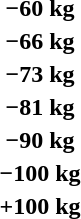<table>
<tr>
<th rowspan=2>−60 kg</th>
<td rowspan=2></td>
<td rowspan=2></td>
<td></td>
</tr>
<tr>
<td></td>
</tr>
<tr>
<th rowspan=2>−66 kg</th>
<td rowspan=2></td>
<td rowspan=2></td>
<td></td>
</tr>
<tr>
<td></td>
</tr>
<tr>
<th rowspan=2>−73 kg</th>
<td rowspan=2></td>
<td rowspan=2></td>
<td></td>
</tr>
<tr>
<td></td>
</tr>
<tr>
<th rowspan=2>−81 kg</th>
<td rowspan=2></td>
<td rowspan=2></td>
<td></td>
</tr>
<tr>
<td></td>
</tr>
<tr>
<th rowspan=2>−90 kg</th>
<td rowspan=2></td>
<td rowspan=2></td>
<td></td>
</tr>
<tr>
<td></td>
</tr>
<tr>
<th rowspan=2>−100 kg</th>
<td rowspan=2></td>
<td rowspan=2></td>
<td></td>
</tr>
<tr>
<td></td>
</tr>
<tr>
<th rowspan=2>+100 kg</th>
<td rowspan=2></td>
<td rowspan=2></td>
<td></td>
</tr>
<tr>
<td></td>
</tr>
</table>
